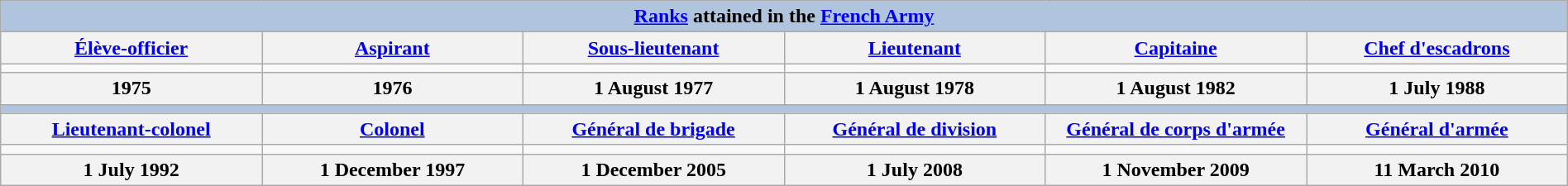<table class="wikitable mw-collapsible"  style="width: 100%">
<tr>
<th colspan="6" style="background: lightsteelblue"><a href='#'>Ranks</a> attained in the <a href='#'>French Army</a></th>
</tr>
<tr>
<th><a href='#'>Élève-officier</a></th>
<th><a href='#'>Aspirant</a></th>
<th><a href='#'>Sous-lieutenant</a></th>
<th><a href='#'>Lieutenant</a></th>
<th><a href='#'>Capitaine</a></th>
<th><a href='#'>Chef d'escadrons</a></th>
</tr>
<tr>
<td align="center" width="16%"></td>
<td align="center" width="16%"></td>
<td align="center" width="16%"></td>
<td align="center" width="16%"></td>
<td align="center" width="16%"></td>
<td align="center" width="16%"></td>
</tr>
<tr>
<th>1975</th>
<th>1976</th>
<th>1 August 1977</th>
<th>1 August 1978</th>
<th>1 August 1982</th>
<th>1 July 1988</th>
</tr>
<tr>
<th colspan="6" style="background: lightsteelblue"></th>
</tr>
<tr>
<th><a href='#'>Lieutenant-colonel</a></th>
<th><a href='#'>Colonel</a></th>
<th><a href='#'>Général de brigade</a></th>
<th><a href='#'>Général de division</a></th>
<th><a href='#'>Général de corps d'armée</a></th>
<th><a href='#'>Général d'armée</a></th>
</tr>
<tr>
<td align="center" width="16%"></td>
<td align="center" width="16%"></td>
<td align="center" width="16%"></td>
<td align="center" width="16%"></td>
<td align="center" width="16%"></td>
<td align="center" width="16%"></td>
</tr>
<tr>
<th>1 July 1992</th>
<th>1 December 1997</th>
<th>1 December 2005</th>
<th>1 July 2008</th>
<th>1 November 2009</th>
<th>11 March 2010</th>
</tr>
</table>
